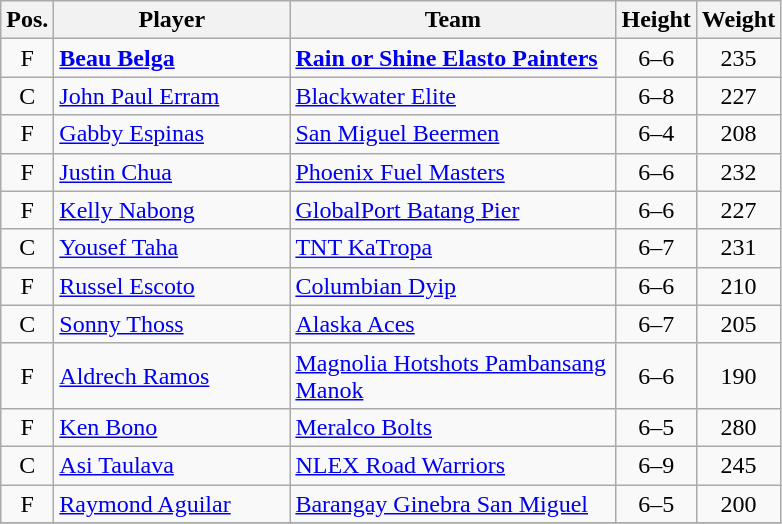<table class="wikitable">
<tr>
<th>Pos.</th>
<th style="width:150px;">Player</th>
<th width=210px>Team</th>
<th>Height</th>
<th>Weight</th>
</tr>
<tr>
<td style="text-align:center">F</td>
<td><strong><a href='#'>Beau Belga</a></strong></td>
<td><strong><a href='#'>Rain or Shine Elasto Painters</a></strong></td>
<td align=center>6–6</td>
<td align=center>235</td>
</tr>
<tr>
<td style="text-align:center">C</td>
<td><a href='#'>John Paul Erram</a></td>
<td><a href='#'>Blackwater Elite</a></td>
<td align=center>6–8</td>
<td align=center>227</td>
</tr>
<tr>
<td style="text-align:center">F</td>
<td><a href='#'>Gabby Espinas</a></td>
<td><a href='#'>San Miguel Beermen</a></td>
<td align=center>6–4</td>
<td align=center>208</td>
</tr>
<tr>
<td style="text-align:center">F</td>
<td><a href='#'>Justin Chua</a></td>
<td><a href='#'>Phoenix Fuel Masters</a></td>
<td align=center>6–6</td>
<td align=center>232</td>
</tr>
<tr>
<td style="text-align:center">F</td>
<td><a href='#'>Kelly Nabong</a></td>
<td><a href='#'>GlobalPort Batang Pier</a></td>
<td align=center>6–6</td>
<td align=center>227</td>
</tr>
<tr>
<td style="text-align:center">C</td>
<td><a href='#'>Yousef Taha</a></td>
<td><a href='#'>TNT KaTropa</a></td>
<td align=center>6–7</td>
<td align=center>231</td>
</tr>
<tr>
<td style="text-align:center">F</td>
<td><a href='#'>Russel Escoto</a></td>
<td><a href='#'>Columbian Dyip</a></td>
<td align=center>6–6</td>
<td align=center>210</td>
</tr>
<tr>
<td style="text-align:center">C</td>
<td><a href='#'>Sonny Thoss</a></td>
<td><a href='#'>Alaska Aces</a></td>
<td align=center>6–7</td>
<td align=center>205</td>
</tr>
<tr>
<td style="text-align:center">F</td>
<td><a href='#'>Aldrech Ramos</a></td>
<td><a href='#'>Magnolia Hotshots Pambansang Manok</a></td>
<td align=center>6–6</td>
<td align=center>190</td>
</tr>
<tr>
<td style="text-align:center">F</td>
<td><a href='#'>Ken Bono</a></td>
<td><a href='#'>Meralco Bolts</a></td>
<td align=center>6–5</td>
<td align=center>280</td>
</tr>
<tr>
<td style="text-align:center">C</td>
<td><a href='#'>Asi Taulava</a></td>
<td><a href='#'>NLEX Road Warriors</a></td>
<td align=center>6–9</td>
<td align=center>245</td>
</tr>
<tr>
<td style="text-align:center">F</td>
<td><a href='#'>Raymond Aguilar</a></td>
<td><a href='#'>Barangay Ginebra San Miguel</a></td>
<td align=center>6–5</td>
<td align=center>200</td>
</tr>
<tr>
</tr>
</table>
